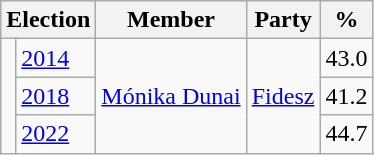<table class=wikitable>
<tr>
<th colspan=2>Election</th>
<th>Member</th>
<th>Party</th>
<th>%</th>
</tr>
<tr>
<td rowspan=3 bgcolor=></td>
<td><a href='#'>2014</a></td>
<td rowspan=3><a href='#'>Mónika Dunai</a></td>
<td rowspan=3><a href='#'>Fidesz</a></td>
<td align=right>43.0</td>
</tr>
<tr>
<td><a href='#'>2018</a></td>
<td align=right>41.2</td>
</tr>
<tr>
<td><a href='#'>2022</a></td>
<td align=right>44.7</td>
</tr>
</table>
